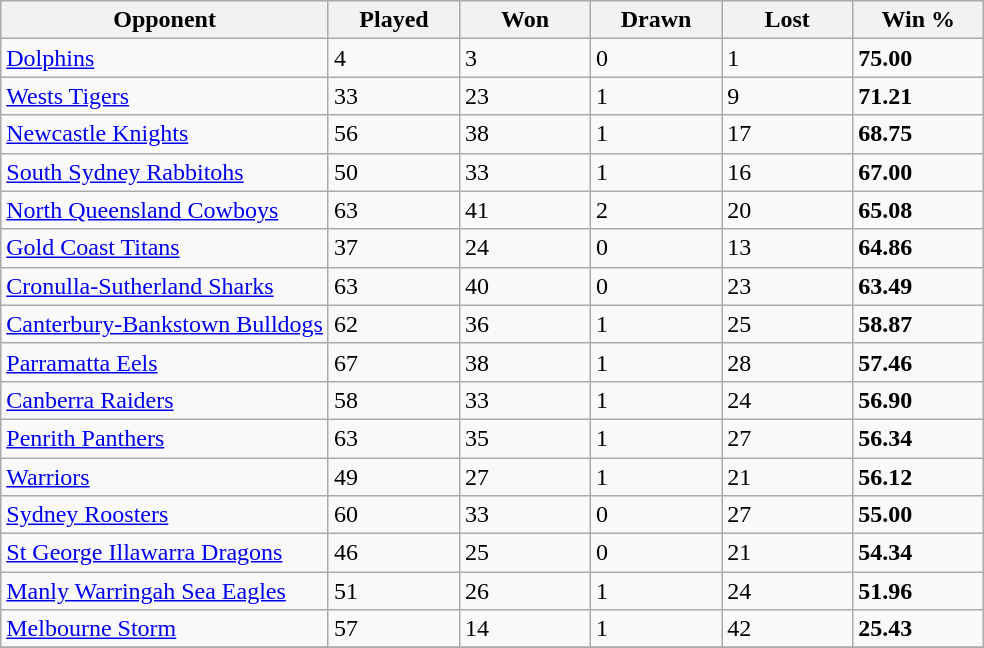<table class="wikitable sortable" style="text-align:left;">
<tr>
<th>Opponent</th>
<th style="width:5em">Played</th>
<th style="width:5em">Won</th>
<th style="width:5em">Drawn</th>
<th style="width:5em">Lost</th>
<th style="width:5em">Win %</th>
</tr>
<tr>
<td> <a href='#'>Dolphins</a></td>
<td>4</td>
<td>3</td>
<td>0</td>
<td>1</td>
<td><strong>75.00</strong></td>
</tr>
<tr>
<td> <a href='#'>Wests Tigers</a></td>
<td>33</td>
<td>23</td>
<td>1</td>
<td>9</td>
<td><strong>71.21</strong></td>
</tr>
<tr>
<td> <a href='#'>Newcastle Knights</a></td>
<td>56</td>
<td>38</td>
<td>1</td>
<td>17</td>
<td><strong>68.75</strong></td>
</tr>
<tr>
<td> <a href='#'>South Sydney Rabbitohs</a></td>
<td>50</td>
<td>33</td>
<td>1</td>
<td>16</td>
<td><strong>67.00</strong></td>
</tr>
<tr>
<td> <a href='#'>North Queensland Cowboys</a></td>
<td>63</td>
<td>41</td>
<td>2</td>
<td>20</td>
<td><strong>65.08</strong></td>
</tr>
<tr>
<td> <a href='#'>Gold Coast Titans</a></td>
<td>37</td>
<td>24</td>
<td>0</td>
<td>13</td>
<td><strong>64.86</strong></td>
</tr>
<tr>
<td> <a href='#'>Cronulla-Sutherland Sharks</a></td>
<td>63</td>
<td>40</td>
<td>0</td>
<td>23</td>
<td><strong>63.49</strong></td>
</tr>
<tr>
<td> <a href='#'>Canterbury-Bankstown Bulldogs</a></td>
<td>62</td>
<td>36</td>
<td>1</td>
<td>25</td>
<td><strong>58.87</strong></td>
</tr>
<tr>
<td> <a href='#'>Parramatta Eels</a></td>
<td>67</td>
<td>38</td>
<td>1</td>
<td>28</td>
<td><strong>57.46</strong></td>
</tr>
<tr>
<td> <a href='#'>Canberra Raiders</a></td>
<td>58</td>
<td>33</td>
<td>1</td>
<td>24</td>
<td><strong>56.90</strong></td>
</tr>
<tr>
<td> <a href='#'>Penrith Panthers</a></td>
<td>63</td>
<td>35</td>
<td>1</td>
<td>27</td>
<td><strong>56.34</strong></td>
</tr>
<tr>
<td> <a href='#'>Warriors</a></td>
<td>49</td>
<td>27</td>
<td>1</td>
<td>21</td>
<td><strong>56.12</strong></td>
</tr>
<tr>
<td> <a href='#'>Sydney Roosters</a></td>
<td>60</td>
<td>33</td>
<td>0</td>
<td>27</td>
<td><strong>55.00</strong></td>
</tr>
<tr>
<td> <a href='#'>St George Illawarra Dragons</a></td>
<td>46</td>
<td>25</td>
<td>0</td>
<td>21</td>
<td><strong>54.34</strong></td>
</tr>
<tr>
<td> <a href='#'>Manly Warringah Sea Eagles</a></td>
<td>51</td>
<td>26</td>
<td>1</td>
<td>24</td>
<td><strong>51.96</strong></td>
</tr>
<tr>
<td> <a href='#'>Melbourne Storm</a></td>
<td>57</td>
<td>14</td>
<td>1</td>
<td>42</td>
<td><strong>25.43</strong></td>
</tr>
<tr class="sortbottom">
</tr>
</table>
